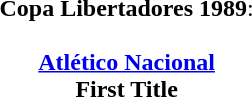<table width=95%>
<tr align=center>
<td><strong>Copa Libertadores 1989</strong>:<br> <br><strong><a href='#'>Atlético Nacional</a></strong><br><strong>First Title</strong></td>
</tr>
</table>
